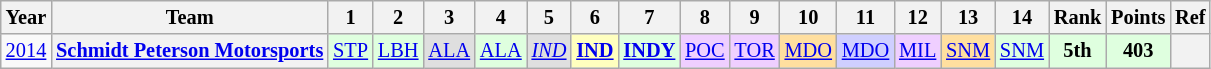<table class="wikitable" style="text-align:center; font-size:85%">
<tr>
<th>Year</th>
<th>Team</th>
<th>1</th>
<th>2</th>
<th>3</th>
<th>4</th>
<th>5</th>
<th>6</th>
<th>7</th>
<th>8</th>
<th>9</th>
<th>10</th>
<th>11</th>
<th>12</th>
<th>13</th>
<th>14</th>
<th>Rank</th>
<th>Points</th>
<th>Ref</th>
</tr>
<tr>
<td><a href='#'>2014</a></td>
<th nowrap><a href='#'>Schmidt Peterson Motorsports</a></th>
<td style="background:#DFFFDF;"><a href='#'>STP</a><br></td>
<td style="background:#DFFFDF;"><a href='#'>LBH</a><br></td>
<td style="background:#DFDFDF;"><a href='#'>ALA</a><br></td>
<td style="background:#DFFFDF;"><a href='#'>ALA</a><br></td>
<td style="background:#DFDFDF;"><em><a href='#'>IND</a></em><br></td>
<td style="background:#FFFFBF;"><strong><a href='#'>IND</a></strong><br></td>
<td style="background:#DFFFDF;"><strong><a href='#'>INDY</a></strong><br></td>
<td style="background:#EFCFFF;"><a href='#'>POC</a><br></td>
<td style="background:#EFCFFF;"><a href='#'>TOR</a><br></td>
<td style="background:#FFDF9F;"><a href='#'>MDO</a><br></td>
<td style="background:#CFCFFF;"><a href='#'>MDO</a><br></td>
<td style="background:#EFCFFF;"><a href='#'>MIL</a><br></td>
<td style="background:#FFDF9F;"><a href='#'>SNM</a><br></td>
<td style="background:#DFFFDF;"><a href='#'>SNM</a><br></td>
<td style="background:#DFFFDF;"><strong>5th</strong></td>
<td style="background:#DFFFDF;"><strong>403</strong></td>
<th></th>
</tr>
</table>
